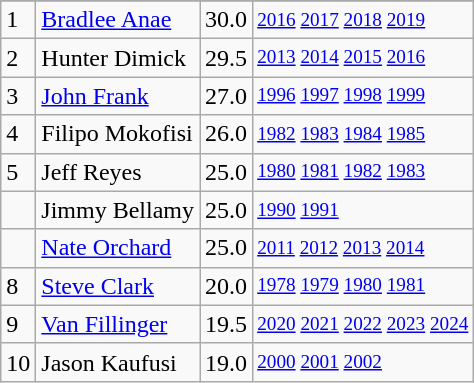<table class="wikitable">
<tr>
</tr>
<tr>
<td>1</td>
<td><a href='#'>Bradlee Anae</a></td>
<td>30.0</td>
<td style="font-size:80%;"><a href='#'>2016</a> <a href='#'>2017</a> <a href='#'>2018</a> <a href='#'>2019</a></td>
</tr>
<tr>
<td>2</td>
<td>Hunter Dimick</td>
<td>29.5</td>
<td style="font-size:80%;"><a href='#'>2013</a> <a href='#'>2014</a> <a href='#'>2015</a> <a href='#'>2016</a></td>
</tr>
<tr>
<td>3</td>
<td><a href='#'>John Frank</a></td>
<td>27.0</td>
<td style="font-size:80%;"><a href='#'>1996</a> <a href='#'>1997</a> <a href='#'>1998</a> <a href='#'>1999</a></td>
</tr>
<tr>
<td>4</td>
<td>Filipo Mokofisi</td>
<td>26.0</td>
<td style="font-size:80%;"><a href='#'>1982</a> <a href='#'>1983</a> <a href='#'>1984</a> <a href='#'>1985</a></td>
</tr>
<tr>
<td>5</td>
<td>Jeff Reyes</td>
<td>25.0</td>
<td style="font-size:80%;"><a href='#'>1980</a> <a href='#'>1981</a> <a href='#'>1982</a> <a href='#'>1983</a></td>
</tr>
<tr>
<td></td>
<td>Jimmy Bellamy</td>
<td>25.0</td>
<td style="font-size:80%;"><a href='#'>1990</a> <a href='#'>1991</a></td>
</tr>
<tr>
<td></td>
<td><a href='#'>Nate Orchard</a></td>
<td>25.0</td>
<td style="font-size:80%;"><a href='#'>2011</a> <a href='#'>2012</a> <a href='#'>2013</a> <a href='#'>2014</a></td>
</tr>
<tr>
<td>8</td>
<td><a href='#'>Steve Clark</a></td>
<td>20.0</td>
<td style="font-size:80%;"><a href='#'>1978</a> <a href='#'>1979</a> <a href='#'>1980</a> <a href='#'>1981</a></td>
</tr>
<tr>
<td>9</td>
<td><a href='#'>Van Fillinger</a></td>
<td>19.5</td>
<td style="font-size:80%;"><a href='#'>2020</a> <a href='#'>2021</a> <a href='#'>2022</a> <a href='#'>2023</a> <a href='#'>2024</a></td>
</tr>
<tr>
<td>10</td>
<td>Jason Kaufusi</td>
<td>19.0</td>
<td style="font-size:80%;"><a href='#'>2000</a> <a href='#'>2001</a> <a href='#'>2002</a></td>
</tr>
</table>
